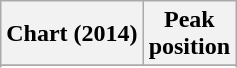<table class="wikitable sortable plainrowheaders">
<tr>
<th>Chart (2014)</th>
<th>Peak<br>position</th>
</tr>
<tr>
</tr>
<tr>
</tr>
</table>
